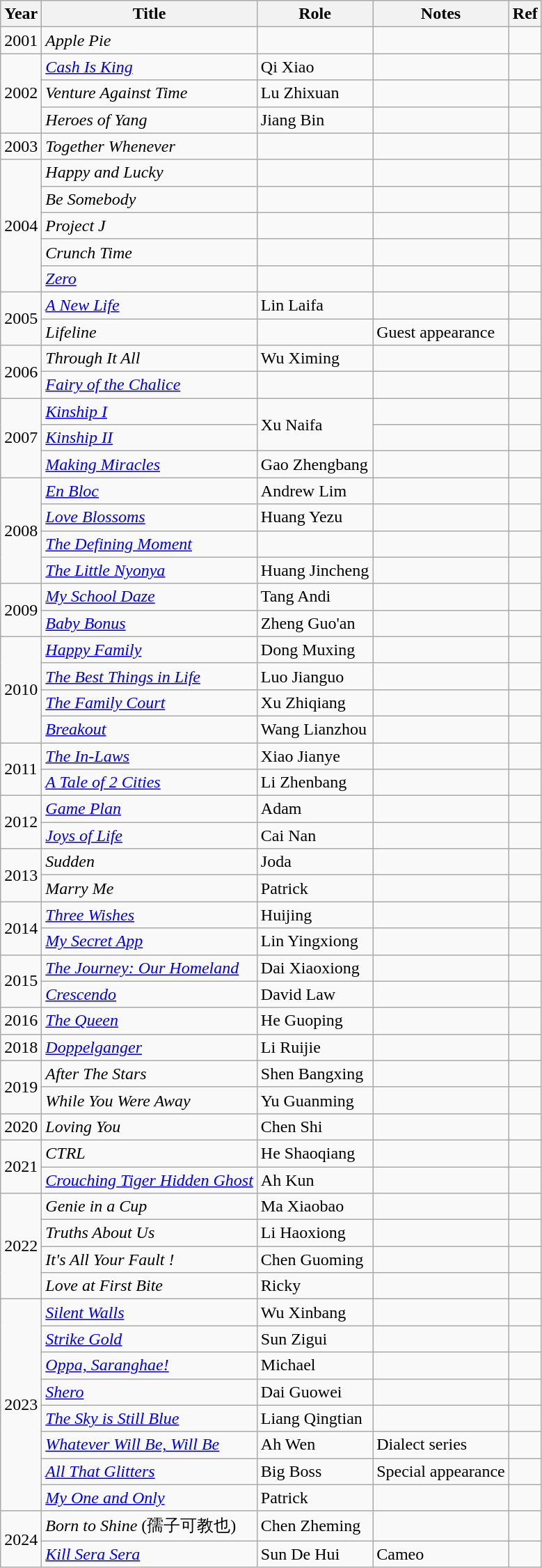<table class="wikitable sortable">
<tr>
<th>Year</th>
<th>Title</th>
<th>Role</th>
<th class="unsortable">Notes</th>
<th class="unsortable">Ref</th>
</tr>
<tr>
<td>2001</td>
<td><em>Apple Pie</em></td>
<td></td>
<td></td>
<td></td>
</tr>
<tr>
<td rowspan="3">2002</td>
<td><em><a href='#'>Cash Is King</a></em></td>
<td>Qi Xiao</td>
<td></td>
<td></td>
</tr>
<tr>
<td><em>Venture Against Time</em></td>
<td>Lu Zhixuan</td>
<td></td>
<td></td>
</tr>
<tr>
<td><em>Heroes of Yang</em></td>
<td>Jiang Bin</td>
<td></td>
<td></td>
</tr>
<tr>
<td>2003</td>
<td><em>Together Whenever</em></td>
<td></td>
<td></td>
<td></td>
</tr>
<tr>
<td rowspan="5">2004</td>
<td><em>Happy and Lucky</em></td>
<td></td>
<td></td>
<td></td>
</tr>
<tr>
<td><em>Be Somebody</em></td>
<td></td>
<td></td>
<td></td>
</tr>
<tr>
<td><em>Project J</em></td>
<td></td>
<td></td>
<td></td>
</tr>
<tr>
<td><em>Crunch Time</em></td>
<td></td>
<td></td>
<td></td>
</tr>
<tr>
<td><em><a href='#'>Zero</a></em></td>
<td></td>
<td></td>
<td></td>
</tr>
<tr>
<td rowspan="2">2005</td>
<td><em><a href='#'>A New Life</a></em></td>
<td>Lin Laifa</td>
<td></td>
<td></td>
</tr>
<tr>
<td><em>Lifeline</em></td>
<td></td>
<td>Guest appearance</td>
<td></td>
</tr>
<tr>
<td rowspan="2">2006</td>
<td><em>Through It All</em></td>
<td>Wu Ximing</td>
<td></td>
<td></td>
</tr>
<tr>
<td><em><a href='#'>Fairy of the Chalice</a></em></td>
<td></td>
<td></td>
<td></td>
</tr>
<tr>
<td rowspan="3">2007</td>
<td><em><a href='#'>Kinship I</a></em></td>
<td rowspan="2">Xu Naifa</td>
<td></td>
<td></td>
</tr>
<tr>
<td><em><a href='#'>Kinship II</a></em></td>
<td></td>
<td></td>
</tr>
<tr>
<td><em><a href='#'>Making Miracles</a></em></td>
<td>Gao Zhengbang</td>
<td></td>
<td></td>
</tr>
<tr>
<td rowspan="4">2008</td>
<td><em><a href='#'>En Bloc</a></em></td>
<td>Andrew Lim</td>
<td></td>
<td></td>
</tr>
<tr>
<td><em><a href='#'>Love Blossoms</a></em></td>
<td>Huang Yezu</td>
<td></td>
<td></td>
</tr>
<tr>
<td><em><a href='#'>The Defining Moment</a></em></td>
<td></td>
<td></td>
<td></td>
</tr>
<tr>
<td><em><a href='#'>The Little Nyonya</a></em></td>
<td>Huang Jincheng</td>
<td></td>
<td></td>
</tr>
<tr>
<td rowspan="2">2009</td>
<td><em><a href='#'>My School Daze</a></em></td>
<td>Tang Andi</td>
<td></td>
<td></td>
</tr>
<tr>
<td><em><a href='#'>Baby Bonus</a></em></td>
<td>Zheng Guo'an</td>
<td></td>
<td></td>
</tr>
<tr>
<td rowspan="4">2010</td>
<td><em><a href='#'>Happy Family</a></em></td>
<td>Dong Muxing</td>
<td></td>
<td></td>
</tr>
<tr>
<td><em><a href='#'>The Best Things in Life</a></em></td>
<td>Luo Jianguo</td>
<td></td>
<td></td>
</tr>
<tr>
<td><em><a href='#'>The Family Court</a></em></td>
<td>Xu Zhiqiang</td>
<td></td>
<td></td>
</tr>
<tr>
<td><em><a href='#'>Breakout</a></em></td>
<td>Wang Lianzhou</td>
<td></td>
<td></td>
</tr>
<tr>
<td rowspan="2">2011</td>
<td><em><a href='#'>The In-Laws</a></em></td>
<td>Xiao Jianye</td>
<td></td>
<td></td>
</tr>
<tr>
<td><em><a href='#'>A Tale of 2 Cities</a></em></td>
<td>Li Zhenbang</td>
<td></td>
<td></td>
</tr>
<tr>
<td rowspan="2">2012</td>
<td><em><a href='#'>Game Plan</a></em></td>
<td>Adam</td>
<td></td>
<td></td>
</tr>
<tr>
<td><em><a href='#'>Joys of Life</a></em></td>
<td>Cai Nan</td>
<td></td>
<td></td>
</tr>
<tr>
<td rowspan="2">2013</td>
<td><em>Sudden</em></td>
<td>Joda</td>
<td></td>
<td></td>
</tr>
<tr>
<td><em>Marry Me</em></td>
<td>Patrick</td>
<td></td>
<td></td>
</tr>
<tr>
<td rowspan="2">2014</td>
<td><em><a href='#'>Three Wishes</a></em></td>
<td>Huijing</td>
<td></td>
<td></td>
</tr>
<tr>
<td><em><a href='#'>My Secret App</a></em></td>
<td>Lin Yingxiong</td>
<td></td>
<td></td>
</tr>
<tr>
<td rowspan="2">2015</td>
<td><em><a href='#'>The Journey: Our Homeland</a></em></td>
<td>Dai Xiaoxiong</td>
<td></td>
<td></td>
</tr>
<tr>
<td><em><a href='#'>Crescendo</a></em></td>
<td>David Law</td>
<td></td>
<td></td>
</tr>
<tr>
<td>2016</td>
<td><em><a href='#'>The Queen</a></em></td>
<td>He Guoping</td>
<td></td>
<td></td>
</tr>
<tr>
<td>2018</td>
<td><em><a href='#'>Doppelganger</a></em></td>
<td>Li Ruijie</td>
<td></td>
<td></td>
</tr>
<tr>
<td rowspan="2">2019</td>
<td><em>After The Stars</em></td>
<td>Shen Bangxing</td>
<td></td>
<td></td>
</tr>
<tr>
<td><em>While You Were Away</em></td>
<td>Yu Guanming</td>
<td></td>
<td></td>
</tr>
<tr>
<td rowspan="1">2020</td>
<td><em>Loving You</em></td>
<td>Chen Shi</td>
<td></td>
<td></td>
</tr>
<tr>
<td rowspan="2">2021</td>
<td><em>CTRL</em></td>
<td>He Shaoqiang</td>
<td></td>
<td></td>
</tr>
<tr>
<td><em><a href='#'>Crouching Tiger Hidden Ghost</a></em></td>
<td>Ah Kun</td>
<td></td>
<td></td>
</tr>
<tr>
<td rowspan="4">2022</td>
<td><em>Genie in a Cup</em></td>
<td>Ma Xiaobao</td>
<td></td>
<td></td>
</tr>
<tr>
<td><em>Truths About Us</em></td>
<td>Li Haoxiong</td>
<td></td>
<td></td>
</tr>
<tr>
<td><em>It's All Your Fault !</em></td>
<td>Chen Guoming</td>
<td></td>
<td></td>
</tr>
<tr>
<td><em> Love at First Bite</em></td>
<td>Ricky</td>
<td></td>
<td></td>
</tr>
<tr>
<td rowspan="8">2023</td>
<td><em><a href='#'>Silent Walls</a></em></td>
<td>Wu Xinbang</td>
<td></td>
<td></td>
</tr>
<tr>
<td><em><a href='#'>Strike Gold</a></em></td>
<td>Sun Zigui</td>
<td></td>
<td></td>
</tr>
<tr>
<td><em><a href='#'>Oppa, Saranghae!</a></em></td>
<td>Michael</td>
<td></td>
<td></td>
</tr>
<tr>
<td><em><a href='#'>Shero</a></em></td>
<td>Dai Guowei</td>
<td></td>
<td></td>
</tr>
<tr>
<td><em><a href='#'>The Sky is Still Blue</a></em></td>
<td>Liang Qingtian</td>
<td></td>
<td></td>
</tr>
<tr>
<td><em><a href='#'>Whatever Will Be, Will Be</a></em></td>
<td>Ah Wen</td>
<td>Dialect series</td>
<td></td>
</tr>
<tr>
<td><em><a href='#'>All That Glitters</a></em></td>
<td>Big Boss</td>
<td>Special appearance</td>
<td></td>
</tr>
<tr>
<td><em><a href='#'>My One and Only</a></em></td>
<td>Patrick</td>
<td></td>
<td></td>
</tr>
<tr>
<td rowspan="2">2024</td>
<td><em>Born to Shine</em> (孺子可教也)</td>
<td>Chen Zheming</td>
<td></td>
<td></td>
</tr>
<tr>
<td><em><a href='#'>Kill Sera Sera</a></em></td>
<td>Sun De Hui</td>
<td>Cameo</td>
</tr>
</table>
